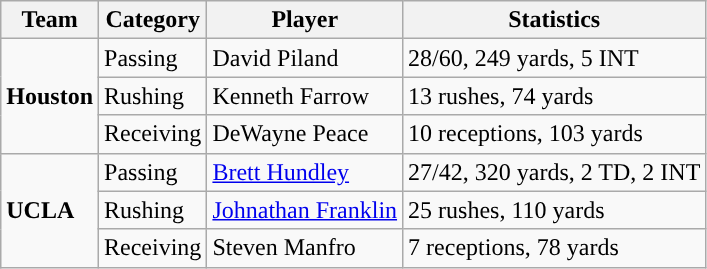<table class="wikitable" style="float: left;">
<tr>
<th>Team</th>
<th>Category</th>
<th>Player</th>
<th>Statistics</th>
</tr>
<tr>
<td rowspan=3><strong>Houston</strong></td>
<td>Passing</td>
<td>David Piland</td>
<td>28/60, 249 yards, 5 INT</td>
</tr>
<tr>
<td>Rushing</td>
<td>Kenneth Farrow</td>
<td>13 rushes, 74 yards</td>
</tr>
<tr>
<td>Receiving</td>
<td>DeWayne Peace</td>
<td>10 receptions, 103 yards</td>
</tr>
<tr>
<td rowspan=3><strong>UCLA</strong></td>
<td>Passing</td>
<td><a href='#'>Brett Hundley</a></td>
<td>27/42, 320 yards, 2 TD, 2 INT</td>
</tr>
<tr>
<td>Rushing</td>
<td><a href='#'>Johnathan Franklin</a></td>
<td>25 rushes, 110 yards</td>
</tr>
<tr>
<td>Receiving</td>
<td>Steven Manfro</td>
<td>7 receptions, 78 yards</td>
</tr>
</table>
